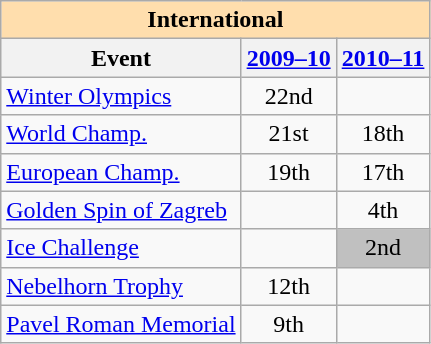<table class="wikitable" style="text-align:center">
<tr>
<th style="background-color: #ffdead; " colspan=3 align=center>International</th>
</tr>
<tr>
<th>Event</th>
<th><a href='#'>2009–10</a></th>
<th><a href='#'>2010–11</a></th>
</tr>
<tr>
<td align=left><a href='#'>Winter Olympics</a></td>
<td>22nd</td>
<td></td>
</tr>
<tr>
<td align=left><a href='#'>World Champ.</a></td>
<td>21st</td>
<td>18th</td>
</tr>
<tr>
<td align=left><a href='#'>European Champ.</a></td>
<td>19th</td>
<td>17th</td>
</tr>
<tr>
<td align=left><a href='#'>Golden Spin of Zagreb</a></td>
<td></td>
<td>4th</td>
</tr>
<tr>
<td align=left><a href='#'>Ice Challenge</a></td>
<td></td>
<td bgcolor=silver>2nd</td>
</tr>
<tr>
<td align=left><a href='#'>Nebelhorn Trophy</a></td>
<td>12th</td>
<td></td>
</tr>
<tr>
<td align=left><a href='#'>Pavel Roman Memorial</a></td>
<td>9th</td>
<td></td>
</tr>
</table>
